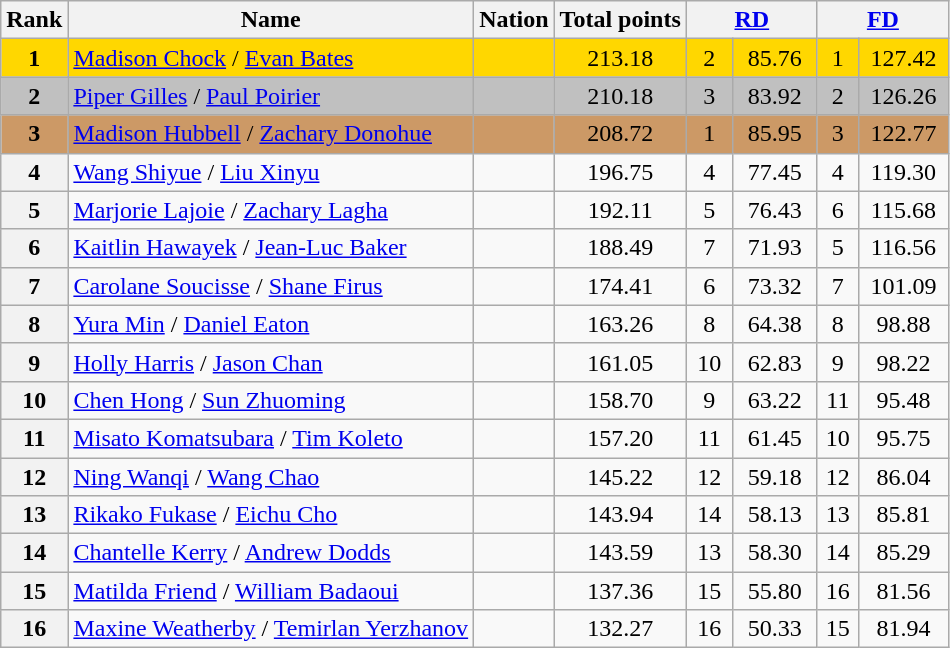<table class="wikitable sortable">
<tr>
<th>Rank</th>
<th>Name</th>
<th>Nation</th>
<th>Total points</th>
<th colspan="2" width="80px"><a href='#'>RD</a></th>
<th colspan="2" width="80px"><a href='#'>FD</a></th>
</tr>
<tr bgcolor="gold">
<td align="center"><strong>1</strong></td>
<td><a href='#'>Madison Chock</a> / <a href='#'>Evan Bates</a></td>
<td></td>
<td align="center">213.18</td>
<td align="center">2</td>
<td align="center">85.76</td>
<td align="center">1</td>
<td align="center">127.42</td>
</tr>
<tr bgcolor="silver">
<td align="center"><strong>2</strong></td>
<td><a href='#'>Piper Gilles</a> / <a href='#'>Paul Poirier</a></td>
<td></td>
<td align="center">210.18</td>
<td align="center">3</td>
<td align="center">83.92</td>
<td align="center">2</td>
<td align="center">126.26</td>
</tr>
<tr bgcolor="cc9966">
<td align="center"><strong>3</strong></td>
<td><a href='#'>Madison Hubbell</a> / <a href='#'>Zachary Donohue</a></td>
<td></td>
<td align="center">208.72</td>
<td align="center">1</td>
<td align="center">85.95</td>
<td align="center">3</td>
<td align="center">122.77</td>
</tr>
<tr>
<th>4</th>
<td><a href='#'>Wang Shiyue</a> / <a href='#'>Liu Xinyu</a></td>
<td></td>
<td align="center">196.75</td>
<td align="center">4</td>
<td align="center">77.45</td>
<td align="center">4</td>
<td align="center">119.30</td>
</tr>
<tr>
<th>5</th>
<td><a href='#'>Marjorie Lajoie</a> / <a href='#'>Zachary Lagha</a></td>
<td></td>
<td align="center">192.11</td>
<td align="center">5</td>
<td align="center">76.43</td>
<td align="center">6</td>
<td align="center">115.68</td>
</tr>
<tr>
<th>6</th>
<td><a href='#'>Kaitlin Hawayek</a> / <a href='#'>Jean-Luc Baker</a></td>
<td></td>
<td align="center">188.49</td>
<td align="center">7</td>
<td align="center">71.93</td>
<td align="center">5</td>
<td align="center">116.56</td>
</tr>
<tr>
<th>7</th>
<td><a href='#'>Carolane Soucisse</a> / <a href='#'>Shane Firus</a></td>
<td></td>
<td align="center">174.41</td>
<td align="center">6</td>
<td align="center">73.32</td>
<td align="center">7</td>
<td align="center">101.09</td>
</tr>
<tr>
<th>8</th>
<td><a href='#'>Yura Min</a> / <a href='#'>Daniel Eaton</a></td>
<td></td>
<td align="center">163.26</td>
<td align="center">8</td>
<td align="center">64.38</td>
<td align="center">8</td>
<td align="center">98.88</td>
</tr>
<tr>
<th>9</th>
<td><a href='#'>Holly Harris</a> / <a href='#'>Jason Chan</a></td>
<td></td>
<td align="center">161.05</td>
<td align="center">10</td>
<td align="center">62.83</td>
<td align="center">9</td>
<td align="center">98.22</td>
</tr>
<tr>
<th>10</th>
<td><a href='#'>Chen Hong</a> / <a href='#'>Sun Zhuoming</a></td>
<td></td>
<td align="center">158.70</td>
<td align="center">9</td>
<td align="center">63.22</td>
<td align="center">11</td>
<td align="center">95.48</td>
</tr>
<tr>
<th>11</th>
<td><a href='#'>Misato Komatsubara</a> / <a href='#'>Tim Koleto</a></td>
<td></td>
<td align="center">157.20</td>
<td align="center">11</td>
<td align="center">61.45</td>
<td align="center">10</td>
<td align="center">95.75</td>
</tr>
<tr>
<th>12</th>
<td><a href='#'>Ning Wanqi</a> / <a href='#'>Wang Chao</a></td>
<td></td>
<td align="center">145.22</td>
<td align="center">12</td>
<td align="center">59.18</td>
<td align="center">12</td>
<td align="center">86.04</td>
</tr>
<tr>
<th>13</th>
<td><a href='#'>Rikako Fukase</a> / <a href='#'>Eichu Cho</a></td>
<td></td>
<td align="center">143.94</td>
<td align="center">14</td>
<td align="center">58.13</td>
<td align="center">13</td>
<td align="center">85.81</td>
</tr>
<tr>
<th>14</th>
<td><a href='#'>Chantelle Kerry</a> / <a href='#'>Andrew Dodds</a></td>
<td></td>
<td align="center">143.59</td>
<td align="center">13</td>
<td align="center">58.30</td>
<td align="center">14</td>
<td align="center">85.29</td>
</tr>
<tr>
<th>15</th>
<td><a href='#'>Matilda Friend</a> / <a href='#'>William Badaoui</a></td>
<td></td>
<td align="center">137.36</td>
<td align="center">15</td>
<td align="center">55.80</td>
<td align="center">16</td>
<td align="center">81.56</td>
</tr>
<tr>
<th>16</th>
<td><a href='#'>Maxine Weatherby</a> / <a href='#'>Temirlan Yerzhanov</a></td>
<td></td>
<td align="center">132.27</td>
<td align="center">16</td>
<td align="center">50.33</td>
<td align="center">15</td>
<td align="center">81.94</td>
</tr>
</table>
